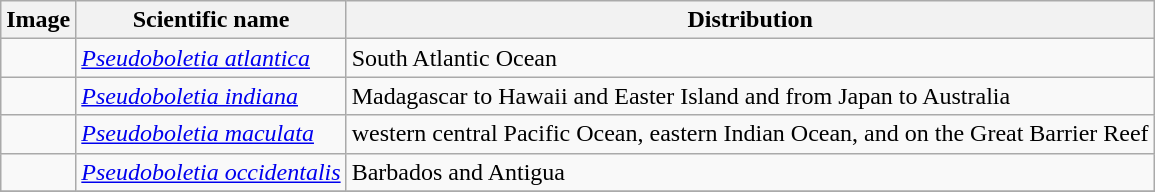<table class="wikitable">
<tr>
<th>Image</th>
<th>Scientific name</th>
<th>Distribution</th>
</tr>
<tr>
<td></td>
<td><em><a href='#'>Pseudoboletia atlantica</a></em> </td>
<td>South Atlantic Ocean</td>
</tr>
<tr>
<td></td>
<td><em><a href='#'>Pseudoboletia indiana</a></em> </td>
<td>Madagascar to Hawaii and Easter Island and from Japan to Australia</td>
</tr>
<tr>
<td></td>
<td><em><a href='#'>Pseudoboletia maculata</a></em> </td>
<td>western central Pacific Ocean, eastern Indian Ocean, and on the Great Barrier Reef</td>
</tr>
<tr>
<td></td>
<td><em><a href='#'>Pseudoboletia occidentalis</a></em> </td>
<td>Barbados and Antigua</td>
</tr>
<tr>
</tr>
</table>
